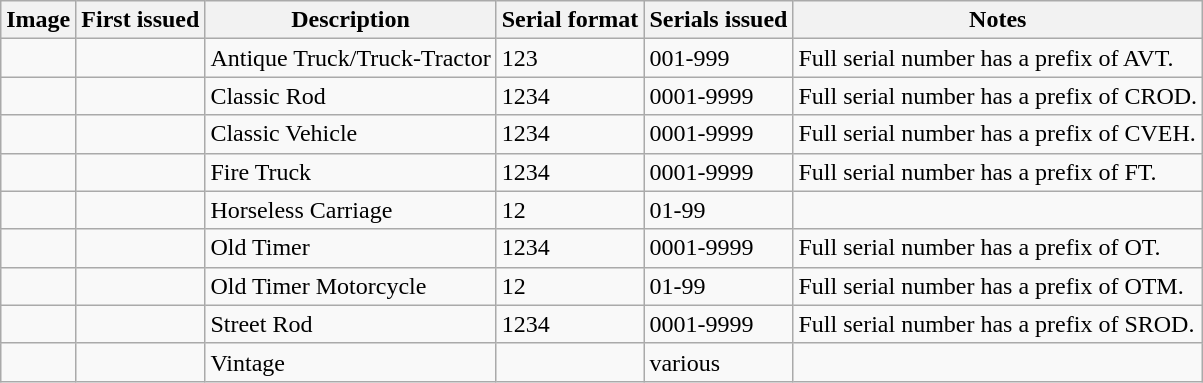<table class="wikitable">
<tr>
<th>Image</th>
<th>First issued</th>
<th>Description</th>
<th>Serial format</th>
<th>Serials issued</th>
<th>Notes</th>
</tr>
<tr>
<td></td>
<td></td>
<td>Antique Truck/Truck-Tractor</td>
<td>123</td>
<td>001-999</td>
<td> Full serial number has a prefix of AVT.</td>
</tr>
<tr>
<td></td>
<td></td>
<td>Classic Rod</td>
<td>1234</td>
<td>0001-9999</td>
<td> Full serial number has a prefix of CROD.</td>
</tr>
<tr>
<td></td>
<td></td>
<td>Classic Vehicle</td>
<td>1234</td>
<td>0001-9999</td>
<td> Full serial number has a prefix of CVEH.</td>
</tr>
<tr>
<td></td>
<td></td>
<td>Fire Truck</td>
<td>1234</td>
<td>0001-9999</td>
<td> Full serial number has a prefix of FT.</td>
</tr>
<tr>
<td></td>
<td></td>
<td>Horseless Carriage</td>
<td>12</td>
<td>01-99</td>
<td></td>
</tr>
<tr>
<td></td>
<td></td>
<td>Old Timer</td>
<td>1234</td>
<td>0001-9999</td>
<td> Full serial number has a prefix of OT.</td>
</tr>
<tr>
<td></td>
<td></td>
<td>Old Timer Motorcycle</td>
<td>12</td>
<td>01-99</td>
<td> Full serial number has a prefix of OTM.</td>
</tr>
<tr>
<td></td>
<td></td>
<td>Street Rod</td>
<td>1234</td>
<td>0001-9999</td>
<td> Full serial number has a prefix of SROD.</td>
</tr>
<tr>
<td></td>
<td></td>
<td>Vintage</td>
<td></td>
<td>various</td>
<td></td>
</tr>
</table>
